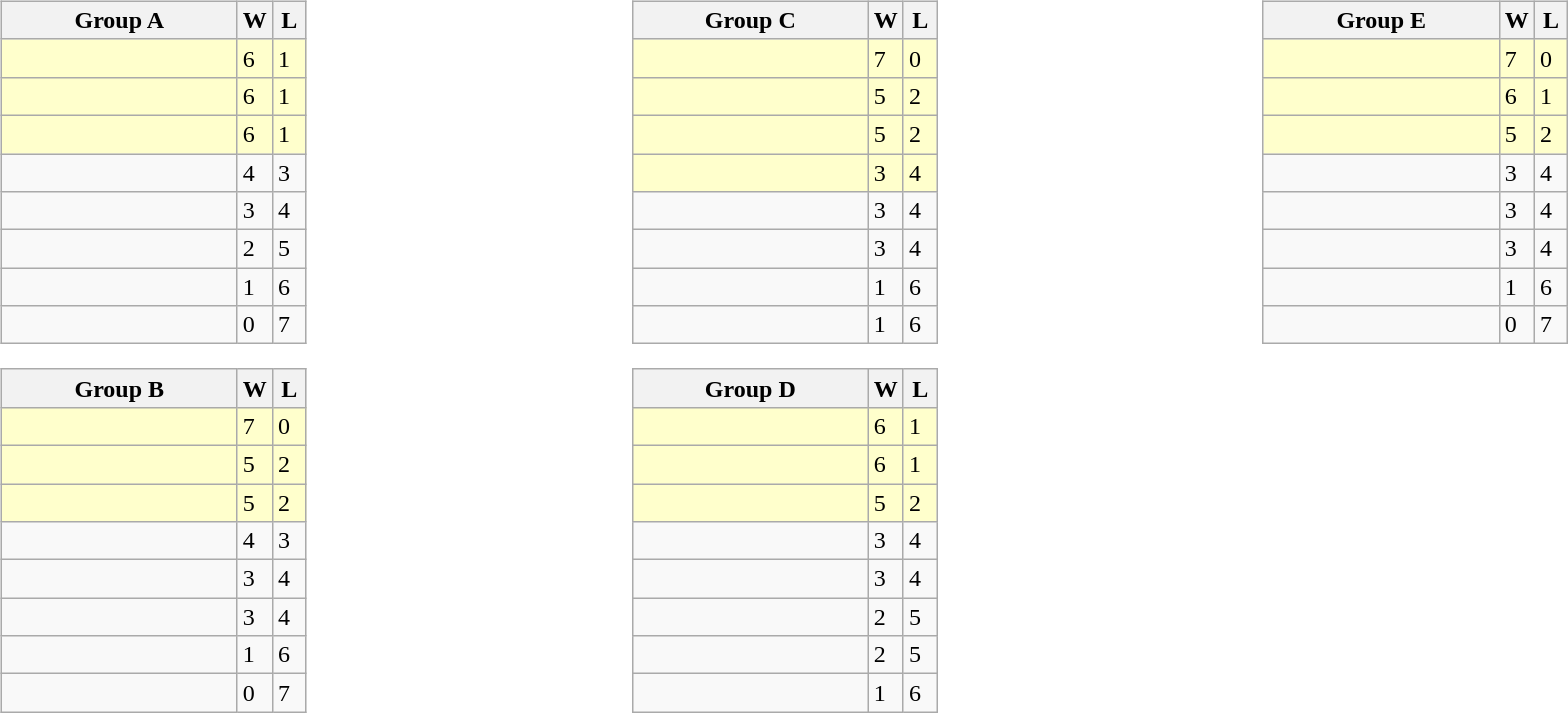<table>
<tr>
<td valign=top width=10%><br><table class=wikitable>
<tr>
<th width=150>Group A</th>
<th width=15>W</th>
<th width=15>L</th>
</tr>
<tr bgcolor=#ffffcc>
<td></td>
<td>6</td>
<td>1</td>
</tr>
<tr bgcolor=#ffffcc>
<td></td>
<td>6</td>
<td>1</td>
</tr>
<tr bgcolor=#ffffcc>
<td></td>
<td>6</td>
<td>1</td>
</tr>
<tr>
<td></td>
<td>4</td>
<td>3</td>
</tr>
<tr>
<td></td>
<td>3</td>
<td>4</td>
</tr>
<tr>
<td></td>
<td>2</td>
<td>5</td>
</tr>
<tr>
<td></td>
<td>1</td>
<td>6</td>
</tr>
<tr>
<td></td>
<td>0</td>
<td>7</td>
</tr>
</table>
<table class=wikitable>
<tr>
<th width=150>Group B</th>
<th width=15>W</th>
<th width=15>L</th>
</tr>
<tr bgcolor=#ffffcc>
<td></td>
<td>7</td>
<td>0</td>
</tr>
<tr bgcolor=#ffffcc>
<td></td>
<td>5</td>
<td>2</td>
</tr>
<tr bgcolor=#ffffcc>
<td></td>
<td>5</td>
<td>2</td>
</tr>
<tr>
<td></td>
<td>4</td>
<td>3</td>
</tr>
<tr>
<td></td>
<td>3</td>
<td>4</td>
</tr>
<tr>
<td></td>
<td>3</td>
<td>4</td>
</tr>
<tr>
<td></td>
<td>1</td>
<td>6</td>
</tr>
<tr>
<td></td>
<td>0</td>
<td>7</td>
</tr>
</table>
</td>
<td valign=top width=10%><br><table class=wikitable>
<tr>
<th width=150>Group C</th>
<th width=15>W</th>
<th width=15>L</th>
</tr>
<tr bgcolor=#ffffcc>
<td></td>
<td>7</td>
<td>0</td>
</tr>
<tr bgcolor=#ffffcc>
<td></td>
<td>5</td>
<td>2</td>
</tr>
<tr bgcolor=#ffffcc>
<td></td>
<td>5</td>
<td>2</td>
</tr>
<tr bgcolor=#ffffcc>
<td></td>
<td>3</td>
<td>4</td>
</tr>
<tr>
<td></td>
<td>3</td>
<td>4</td>
</tr>
<tr>
<td></td>
<td>3</td>
<td>4</td>
</tr>
<tr>
<td></td>
<td>1</td>
<td>6</td>
</tr>
<tr>
<td></td>
<td>1</td>
<td>6</td>
</tr>
</table>
<table class=wikitable>
<tr>
<th width=150>Group D</th>
<th width=15>W</th>
<th width=15>L</th>
</tr>
<tr bgcolor=#ffffcc>
<td></td>
<td>6</td>
<td>1</td>
</tr>
<tr bgcolor=#ffffcc>
<td></td>
<td>6</td>
<td>1</td>
</tr>
<tr bgcolor=#ffffcc>
<td></td>
<td>5</td>
<td>2</td>
</tr>
<tr>
<td></td>
<td>3</td>
<td>4</td>
</tr>
<tr>
<td></td>
<td>3</td>
<td>4</td>
</tr>
<tr>
<td></td>
<td>2</td>
<td>5</td>
</tr>
<tr>
<td></td>
<td>2</td>
<td>5</td>
</tr>
<tr>
<td></td>
<td>1</td>
<td>6</td>
</tr>
</table>
</td>
<td valign=top width=10%><br><table class=wikitable>
<tr>
<th width=150>Group E</th>
<th width=15>W</th>
<th width=15>L</th>
</tr>
<tr bgcolor=#ffffcc>
<td></td>
<td>7</td>
<td>0</td>
</tr>
<tr bgcolor=#ffffcc>
<td></td>
<td>6</td>
<td>1</td>
</tr>
<tr bgcolor=#ffffcc>
<td></td>
<td>5</td>
<td>2</td>
</tr>
<tr>
<td></td>
<td>3</td>
<td>4</td>
</tr>
<tr>
<td></td>
<td>3</td>
<td>4</td>
</tr>
<tr>
<td></td>
<td>3</td>
<td>4</td>
</tr>
<tr>
<td></td>
<td>1</td>
<td>6</td>
</tr>
<tr>
<td></td>
<td>0</td>
<td>7</td>
</tr>
</table>
</td>
</tr>
</table>
